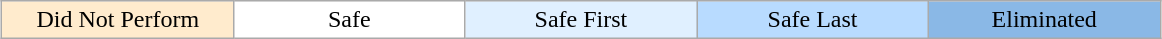<table class="wikitable" style="margin:1em auto; text-align:center;">
<tr>
<td style="background:#ffebcd; width:15%;">Did Not Perform</td>
<td style="background:white; width:15%;">Safe</td>
<td style="background:#e0f0ff; width:15%;">Safe First</td>
<td style="background:#b8dbff; width:15%;">Safe Last</td>
<td style="background:#8ab8e6; width:15%;">Eliminated</td>
</tr>
</table>
